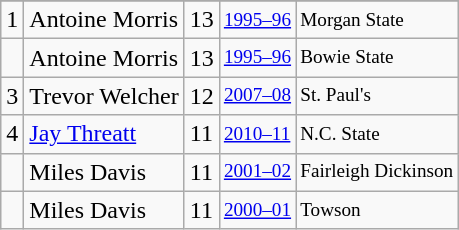<table class="wikitable">
<tr>
</tr>
<tr>
<td>1</td>
<td>Antoine Morris</td>
<td>13</td>
<td style="font-size:80%;"><a href='#'>1995–96</a></td>
<td style="font-size:80%;">Morgan State</td>
</tr>
<tr>
<td></td>
<td>Antoine Morris</td>
<td>13</td>
<td style="font-size:80%;"><a href='#'>1995–96</a></td>
<td style="font-size:80%;">Bowie State</td>
</tr>
<tr>
<td>3</td>
<td>Trevor Welcher</td>
<td>12</td>
<td style="font-size:80%;"><a href='#'>2007–08</a></td>
<td style="font-size:80%;">St. Paul's</td>
</tr>
<tr>
<td>4</td>
<td><a href='#'>Jay Threatt</a></td>
<td>11</td>
<td style="font-size:80%;"><a href='#'>2010–11</a></td>
<td style="font-size:80%;">N.C. State</td>
</tr>
<tr>
<td></td>
<td>Miles Davis</td>
<td>11</td>
<td style="font-size:80%;"><a href='#'>2001–02</a></td>
<td style="font-size:80%;">Fairleigh Dickinson</td>
</tr>
<tr>
<td></td>
<td>Miles Davis</td>
<td>11</td>
<td style="font-size:80%;"><a href='#'>2000–01</a></td>
<td style="font-size:80%;">Towson</td>
</tr>
</table>
